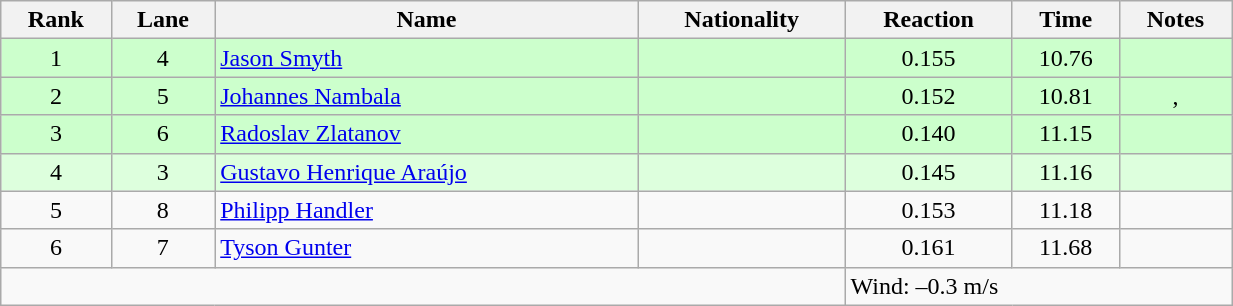<table class="wikitable sortable" style="text-align:center" width="65%">
<tr>
<th>Rank</th>
<th>Lane</th>
<th>Name</th>
<th>Nationality</th>
<th>Reaction</th>
<th>Time</th>
<th>Notes</th>
</tr>
<tr bgcolor=ccffcc>
<td>1</td>
<td>4</td>
<td align=left><a href='#'>Jason Smyth</a></td>
<td align=left></td>
<td>0.155</td>
<td>10.76</td>
<td></td>
</tr>
<tr bgcolor=ccffcc>
<td>2</td>
<td>5</td>
<td align=left><a href='#'>Johannes Nambala</a></td>
<td align=left></td>
<td>0.152</td>
<td>10.81</td>
<td>, </td>
</tr>
<tr bgcolor=ccffcc>
<td>3</td>
<td>6</td>
<td align=left><a href='#'>Radoslav Zlatanov</a></td>
<td align=left></td>
<td>0.140</td>
<td>11.15</td>
<td></td>
</tr>
<tr bgcolor=ddffdd>
<td>4</td>
<td>3</td>
<td align=left><a href='#'>Gustavo Henrique Araújo</a></td>
<td align=left></td>
<td>0.145</td>
<td>11.16</td>
<td></td>
</tr>
<tr>
<td>5</td>
<td>8</td>
<td align=left><a href='#'>Philipp Handler</a></td>
<td align=left></td>
<td>0.153</td>
<td>11.18</td>
<td></td>
</tr>
<tr>
<td>6</td>
<td>7</td>
<td align=left><a href='#'>Tyson Gunter</a></td>
<td align=left></td>
<td>0.161</td>
<td>11.68</td>
<td></td>
</tr>
<tr>
<td colspan=4></td>
<td colspan="3" style="text-align:left;">Wind: –0.3 m/s</td>
</tr>
</table>
